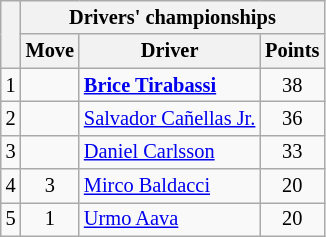<table class="wikitable" style="font-size:85%;">
<tr>
<th rowspan="2"></th>
<th colspan="3">Drivers' championships</th>
</tr>
<tr>
<th>Move</th>
<th>Driver</th>
<th>Points</th>
</tr>
<tr>
<td align="center">1</td>
<td align="center"></td>
<td> <strong><a href='#'>Brice Tirabassi</a></strong></td>
<td align="center">38</td>
</tr>
<tr>
<td align="center">2</td>
<td align="center"></td>
<td> <a href='#'>Salvador Cañellas Jr.</a></td>
<td align="center">36</td>
</tr>
<tr>
<td align="center">3</td>
<td align="center"></td>
<td> <a href='#'>Daniel Carlsson</a></td>
<td align="center">33</td>
</tr>
<tr>
<td align="center">4</td>
<td align="center"> 3</td>
<td> <a href='#'>Mirco Baldacci</a></td>
<td align="center">20</td>
</tr>
<tr>
<td align="center">5</td>
<td align="center"> 1</td>
<td> <a href='#'>Urmo Aava</a></td>
<td align="center">20</td>
</tr>
</table>
